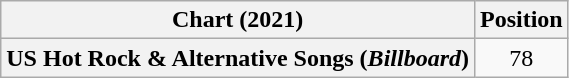<table class="wikitable plainrowheaders" style="text-align:center">
<tr>
<th scope="col">Chart (2021)</th>
<th scope="col">Position</th>
</tr>
<tr>
<th scope="row">US Hot Rock & Alternative Songs (<em>Billboard</em>)</th>
<td>78</td>
</tr>
</table>
